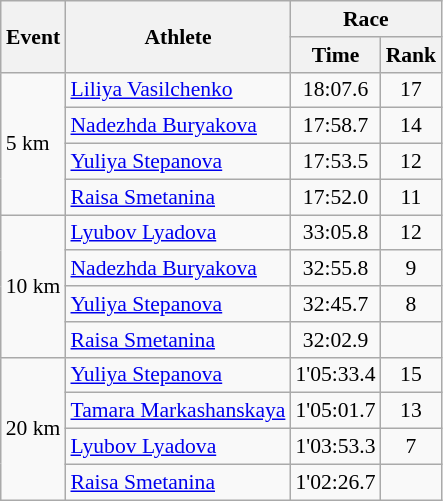<table class="wikitable" border="1" style="font-size:90%">
<tr>
<th rowspan=2>Event</th>
<th rowspan=2>Athlete</th>
<th colspan=2>Race</th>
</tr>
<tr>
<th>Time</th>
<th>Rank</th>
</tr>
<tr>
<td rowspan=4>5 km</td>
<td><a href='#'>Liliya Vasilchenko</a></td>
<td align=center>18:07.6</td>
<td align=center>17</td>
</tr>
<tr>
<td><a href='#'>Nadezhda Buryakova</a></td>
<td align=center>17:58.7</td>
<td align=center>14</td>
</tr>
<tr>
<td><a href='#'>Yuliya Stepanova</a></td>
<td align=center>17:53.5</td>
<td align=center>12</td>
</tr>
<tr>
<td><a href='#'>Raisa Smetanina</a></td>
<td align=center>17:52.0</td>
<td align=center>11</td>
</tr>
<tr>
<td rowspan=4>10 km</td>
<td><a href='#'>Lyubov Lyadova</a></td>
<td align=center>33:05.8</td>
<td align=center>12</td>
</tr>
<tr>
<td><a href='#'>Nadezhda Buryakova</a></td>
<td align=center>32:55.8</td>
<td align=center>9</td>
</tr>
<tr>
<td><a href='#'>Yuliya Stepanova</a></td>
<td align=center>32:45.7</td>
<td align=center>8</td>
</tr>
<tr>
<td><a href='#'>Raisa Smetanina</a></td>
<td align=center>32:02.9</td>
<td align=center></td>
</tr>
<tr>
<td rowspan=4>20 km</td>
<td><a href='#'>Yuliya Stepanova</a></td>
<td align=center>1'05:33.4</td>
<td align=center>15</td>
</tr>
<tr>
<td><a href='#'>Tamara Markashanskaya</a></td>
<td align=center>1'05:01.7</td>
<td align=center>13</td>
</tr>
<tr>
<td><a href='#'>Lyubov Lyadova</a></td>
<td align=center>1'03:53.3</td>
<td align=center>7</td>
</tr>
<tr>
<td><a href='#'>Raisa Smetanina</a></td>
<td align=center>1'02:26.7</td>
<td align=center></td>
</tr>
</table>
